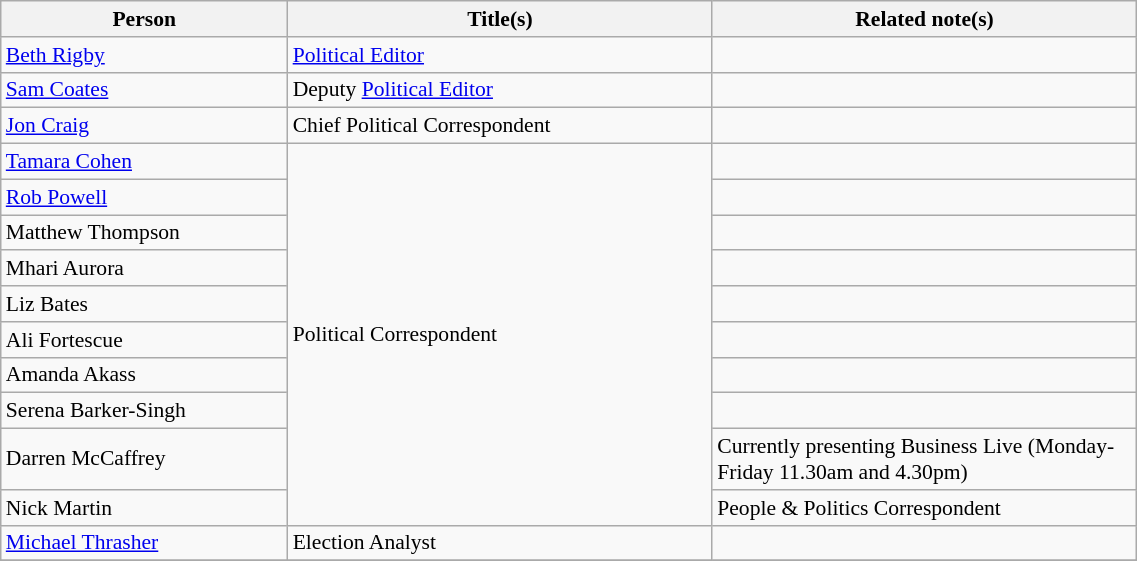<table class="wikitable" style="font-size:90%; width:60%;">
<tr>
<th scope="col" style="width: 25%;">Person</th>
<th scope="col" style="width: 37%;">Title(s)</th>
<th scope="col" style="width: 37%;">Related note(s)</th>
</tr>
<tr>
<td><a href='#'>Beth Rigby</a></td>
<td><a href='#'>Political Editor</a></td>
<td></td>
</tr>
<tr>
<td><a href='#'>Sam Coates</a></td>
<td>Deputy <a href='#'>Political Editor</a></td>
<td></td>
</tr>
<tr>
<td><a href='#'>Jon Craig</a></td>
<td>Chief Political Correspondent</td>
<td></td>
</tr>
<tr>
<td><a href='#'>Tamara Cohen</a></td>
<td rowspan="10">Political Correspondent</td>
<td></td>
</tr>
<tr>
<td><a href='#'>Rob Powell</a></td>
<td></td>
</tr>
<tr>
<td>Matthew Thompson</td>
<td></td>
</tr>
<tr>
<td>Mhari Aurora</td>
<td></td>
</tr>
<tr>
<td>Liz Bates</td>
<td></td>
</tr>
<tr>
<td>Ali Fortescue</td>
<td></td>
</tr>
<tr>
<td>Amanda Akass</td>
<td></td>
</tr>
<tr>
<td>Serena Barker-Singh</td>
<td></td>
</tr>
<tr>
<td>Darren McCaffrey</td>
<td>Currently presenting Business Live (Monday-Friday 11.30am and 4.30pm)</td>
</tr>
<tr>
<td>Nick Martin</td>
<td>People & Politics Correspondent</td>
</tr>
<tr>
<td><a href='#'>Michael Thrasher</a></td>
<td>Election Analyst</td>
<td></td>
</tr>
<tr>
</tr>
</table>
